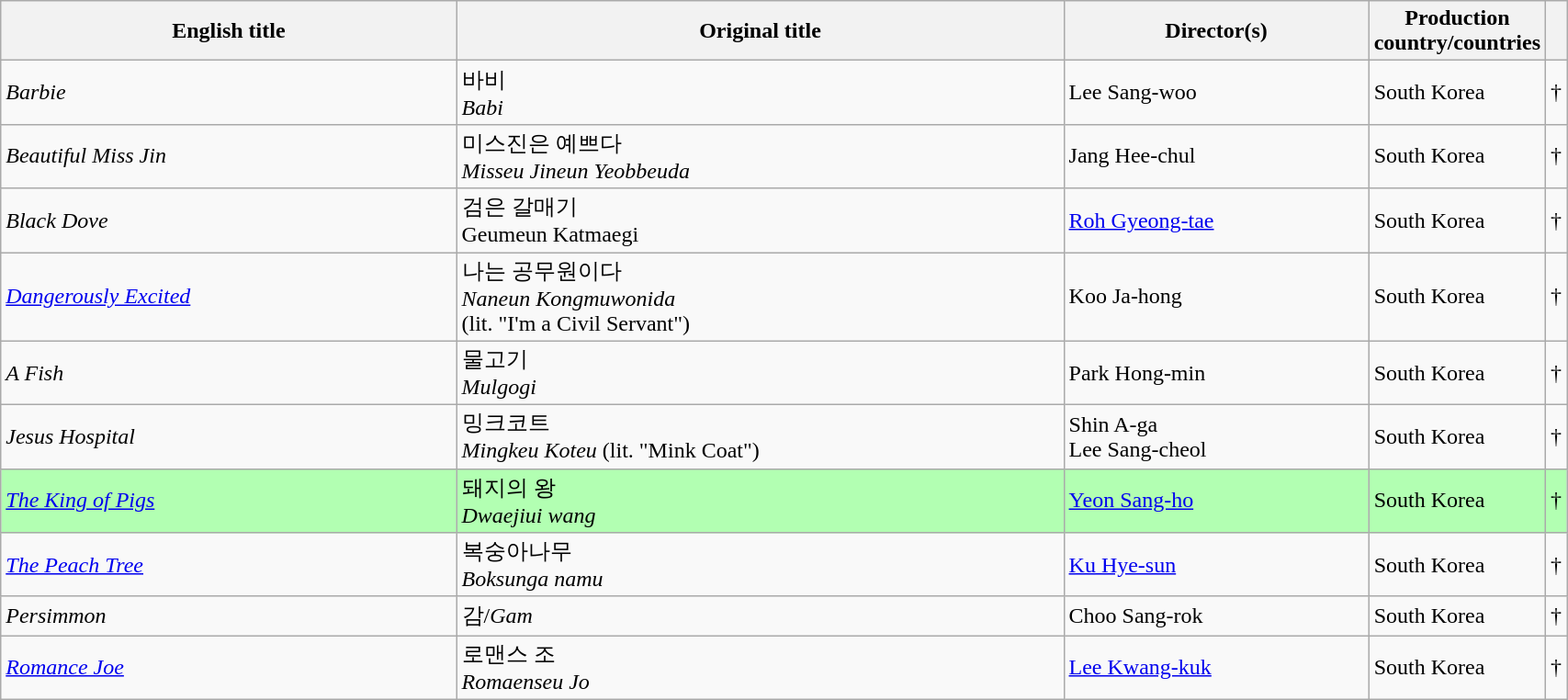<table class="sortable wikitable" width="90%" cellpadding="5">
<tr>
<th width="30%">English title</th>
<th width="40%">Original title</th>
<th width="20%">Director(s)</th>
<th width="10%">Production country/countries</th>
<th width="3%"></th>
</tr>
<tr>
<td><em>Barbie</em></td>
<td>바비<br><em>Babi</em></td>
<td>Lee Sang-woo</td>
<td>South Korea</td>
<td>†</td>
</tr>
<tr>
<td><em>Beautiful Miss Jin</em></td>
<td>미스진은 예쁘다<br><em>Misseu Jineun Yeobbeuda</em></td>
<td>Jang Hee-chul</td>
<td>South Korea</td>
<td>†</td>
</tr>
<tr>
<td><em>Black Dove</em></td>
<td>검은 갈매기<br>Geumeun Katmaegi</td>
<td><a href='#'>Roh Gyeong-tae</a></td>
<td>South Korea</td>
<td>†</td>
</tr>
<tr>
<td><em><a href='#'>Dangerously Excited</a></em></td>
<td>나는 공무원이다<br><em>Naneun Kongmuwonida</em><br>(lit. "I'm a Civil Servant")</td>
<td>Koo Ja-hong</td>
<td>South Korea</td>
<td>†</td>
</tr>
<tr>
<td><em>A Fish</em></td>
<td>물고기<br><em>Mulgogi</em></td>
<td>Park Hong-min</td>
<td>South Korea</td>
<td>†</td>
</tr>
<tr>
<td><em>Jesus Hospital</em></td>
<td>밍크코트<br><em>Mingkeu Koteu</em> (lit. "Mink Coat")</td>
<td>Shin A-ga<br>Lee Sang-cheol</td>
<td>South Korea</td>
<td>†</td>
</tr>
<tr style="background:#B2FFB2;">
<td><em><a href='#'>The King of Pigs</a></em></td>
<td>돼지의 왕<br><em>Dwaejiui wang</em></td>
<td><a href='#'>Yeon Sang-ho</a></td>
<td>South Korea</td>
<td>†</td>
</tr>
<tr>
<td><em><a href='#'>The Peach Tree</a></em></td>
<td>복숭아나무<br><em>Boksunga namu</em></td>
<td><a href='#'>Ku Hye-sun</a></td>
<td>South Korea</td>
<td>†</td>
</tr>
<tr>
<td><em>Persimmon</em></td>
<td>감/<em>Gam</em></td>
<td>Choo Sang-rok</td>
<td>South Korea</td>
<td>†</td>
</tr>
<tr>
<td><em><a href='#'>Romance Joe</a></em></td>
<td>로맨스 조<br><em>Romaenseu Jo</em></td>
<td><a href='#'>Lee Kwang-kuk</a></td>
<td>South Korea</td>
<td>†</td>
</tr>
</table>
